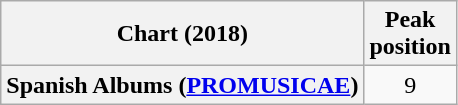<table class="wikitable plainrowheaders" style="text-align:center">
<tr>
<th scope="col">Chart (2018)</th>
<th scope="col">Peak<br> position</th>
</tr>
<tr>
<th scope="row">Spanish Albums (<a href='#'>PROMUSICAE</a>)</th>
<td>9</td>
</tr>
</table>
